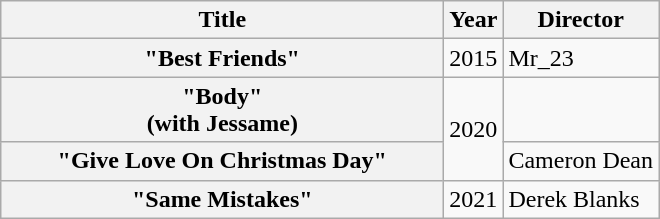<table class="wikitable plainrowheaders" border="1">
<tr>
<th scope="col" style="width:18em;">Title</th>
<th scope="col">Year</th>
<th scope="col">Director</th>
</tr>
<tr>
<th scope="row">"Best Friends"</th>
<td>2015</td>
<td>Mr_23</td>
</tr>
<tr>
<th scope="row">"Body" <br><span>(with Jessame)</span></th>
<td rowspan="2">2020</td>
<td></td>
</tr>
<tr>
<th scope="row">"Give Love On Christmas Day"</th>
<td>Cameron Dean</td>
</tr>
<tr>
<th scope="row">"Same Mistakes"</th>
<td>2021</td>
<td>Derek Blanks</td>
</tr>
</table>
